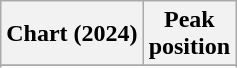<table class="wikitable sortable plainrowheaders" style="text-align:center">
<tr>
<th scope="col">Chart (2024)</th>
<th scope="col">Peak<br>position</th>
</tr>
<tr>
</tr>
<tr>
</tr>
<tr>
</tr>
<tr>
</tr>
<tr>
</tr>
<tr>
</tr>
<tr>
</tr>
<tr>
</tr>
<tr>
</tr>
<tr>
</tr>
<tr>
</tr>
<tr>
</tr>
<tr>
</tr>
<tr>
</tr>
<tr>
</tr>
<tr>
</tr>
</table>
